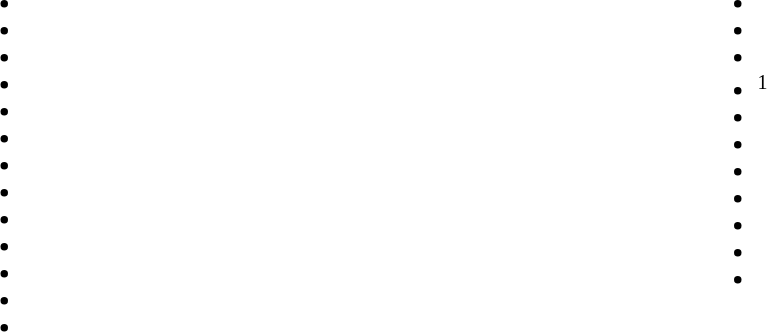<table>
<tr>
<td valign="top" width=5%><br><ul><li></li><li></li><li></li><li></li><li></li><li></li><li></li><li></li><li></li><li></li><li></li><li></li><li></li></ul></td>
<td valign="top" width=5%><br><ul><li></li><li></li><li></li><li><sup>1 </sup></li><li></li><li></li><li></li><li></li><li></li><li></li><li></li></ul></td>
</tr>
</table>
